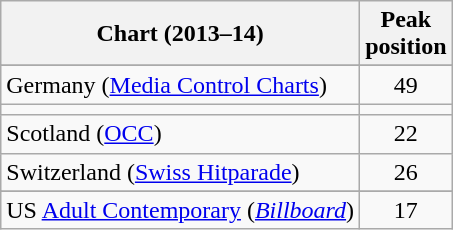<table class="wikitable sortable">
<tr>
<th>Chart (2013–14)</th>
<th>Peak<br>position</th>
</tr>
<tr>
</tr>
<tr>
<td>Germany (<a href='#'>Media Control Charts</a>)</td>
<td style="text-align:center;">49</td>
</tr>
<tr>
<td></td>
</tr>
<tr>
<td>Scotland (<a href='#'>OCC</a>)</td>
<td style="text-align:center;">22</td>
</tr>
<tr>
<td>Switzerland (<a href='#'>Swiss Hitparade</a>)</td>
<td style="text-align:center;">26</td>
</tr>
<tr>
</tr>
<tr>
<td>US <a href='#'>Adult Contemporary</a> (<em><a href='#'>Billboard</a></em>)</td>
<td style="text-align:center">17</td>
</tr>
</table>
